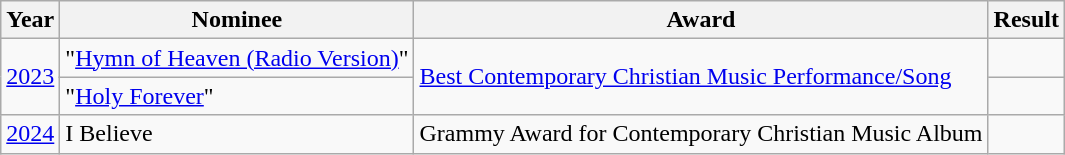<table class="wikitable">
<tr>
<th>Year</th>
<th>Nominee</th>
<th>Award</th>
<th>Result</th>
</tr>
<tr>
<td rowspan="2"><a href='#'>2023</a></td>
<td>"<a href='#'>Hymn of Heaven (Radio Version)</a>"</td>
<td rowspan="2"><a href='#'>Best Contemporary Christian Music Performance/Song</a></td>
<td></td>
</tr>
<tr>
<td>"<a href='#'>Holy Forever</a>"<br></td>
<td></td>
</tr>
<tr>
<td rowspan="2"><a href='#'>2024</a></td>
<td>I Believe</td>
<td rowspan="2">Grammy Award for Contemporary Christian Music Album</td>
<td></td>
</tr>
</table>
